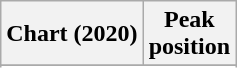<table class="wikitable sortable plainrowheaders" style="text-align:center">
<tr>
<th scope="col">Chart (2020)</th>
<th scope="col">Peak<br>position</th>
</tr>
<tr>
</tr>
<tr>
</tr>
</table>
